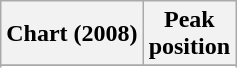<table class="wikitable sortable plainrowheaders" style="text-align:center;">
<tr>
<th scope="col">Chart (2008)</th>
<th scope="col">Peak<br>position</th>
</tr>
<tr>
</tr>
<tr>
</tr>
<tr>
</tr>
</table>
